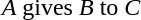<table align="center" cellspacing="8" style="width:72%">
<tr>
<td align="center"><em>A</em> gives <em>B</em> to <em>C</em></td>
</tr>
</table>
